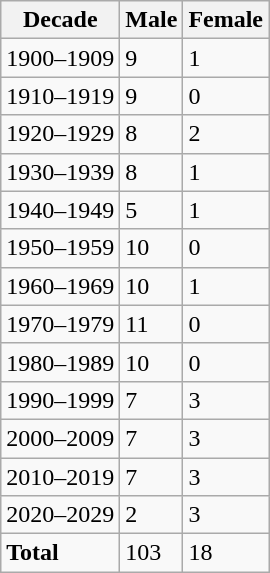<table class="wikitable sortable">
<tr>
<th><strong>Decade</strong></th>
<th><strong>Male</strong></th>
<th><strong>Female</strong></th>
</tr>
<tr>
<td>1900–1909</td>
<td>9</td>
<td>1</td>
</tr>
<tr>
<td>1910–1919</td>
<td>9</td>
<td>0</td>
</tr>
<tr>
<td>1920–1929</td>
<td>8</td>
<td>2</td>
</tr>
<tr>
<td>1930–1939</td>
<td>8</td>
<td>1</td>
</tr>
<tr>
<td>1940–1949</td>
<td>5</td>
<td>1</td>
</tr>
<tr>
<td>1950–1959</td>
<td>10</td>
<td>0</td>
</tr>
<tr>
<td>1960–1969</td>
<td>10</td>
<td>1</td>
</tr>
<tr>
<td>1970–1979</td>
<td>11</td>
<td>0</td>
</tr>
<tr>
<td>1980–1989</td>
<td>10</td>
<td>0</td>
</tr>
<tr>
<td>1990–1999</td>
<td>7</td>
<td>3</td>
</tr>
<tr>
<td>2000–2009</td>
<td>7</td>
<td>3</td>
</tr>
<tr>
<td>2010–2019</td>
<td>7</td>
<td>3</td>
</tr>
<tr>
<td>2020–2029</td>
<td>2</td>
<td>3</td>
</tr>
<tr>
<td><strong>Total</strong></td>
<td>103</td>
<td>18</td>
</tr>
</table>
